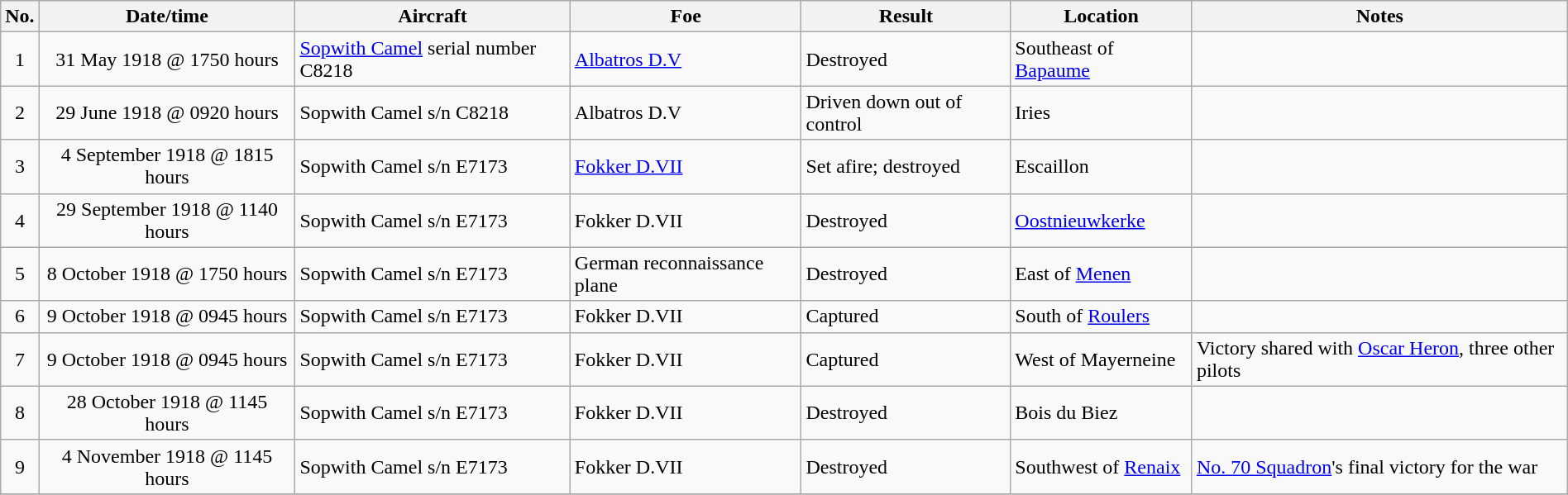<table class="wikitable" border="1" style="margin: 1em auto 1em auto">
<tr>
<th>No.</th>
<th>Date/time</th>
<th>Aircraft</th>
<th>Foe</th>
<th>Result</th>
<th>Location</th>
<th>Notes</th>
</tr>
<tr>
<td align="center">1</td>
<td align="center">31 May 1918 @ 1750 hours</td>
<td><a href='#'>Sopwith Camel</a> serial number C8218</td>
<td><a href='#'>Albatros D.V</a></td>
<td>Destroyed</td>
<td>Southeast of <a href='#'>Bapaume</a></td>
<td></td>
</tr>
<tr>
<td align="center">2</td>
<td align="center">29 June 1918 @ 0920 hours</td>
<td>Sopwith Camel s/n C8218</td>
<td>Albatros D.V</td>
<td>Driven down out of control</td>
<td>Iries</td>
<td></td>
</tr>
<tr>
<td align="center">3</td>
<td align="center">4 September 1918 @ 1815 hours</td>
<td>Sopwith Camel s/n E7173</td>
<td><a href='#'>Fokker D.VII</a></td>
<td>Set afire; destroyed</td>
<td>Escaillon</td>
<td></td>
</tr>
<tr>
<td align="center">4</td>
<td align="center">29 September 1918 @ 1140 hours</td>
<td>Sopwith Camel s/n E7173</td>
<td>Fokker D.VII</td>
<td>Destroyed</td>
<td><a href='#'>Oostnieuwkerke</a></td>
<td></td>
</tr>
<tr>
<td align="center">5</td>
<td align="center">8 October 1918 @ 1750 hours</td>
<td>Sopwith Camel s/n E7173</td>
<td>German reconnaissance plane</td>
<td>Destroyed</td>
<td>East of <a href='#'>Menen</a></td>
<td></td>
</tr>
<tr>
<td align="center">6</td>
<td align="center">9 October 1918 @ 0945 hours</td>
<td>Sopwith Camel s/n E7173</td>
<td>Fokker D.VII</td>
<td>Captured</td>
<td>South of <a href='#'>Roulers</a></td>
<td></td>
</tr>
<tr>
<td align="center">7</td>
<td align="center">9 October 1918 @ 0945 hours</td>
<td>Sopwith Camel s/n E7173</td>
<td>Fokker D.VII</td>
<td>Captured</td>
<td>West of Mayerneine</td>
<td>Victory shared with <a href='#'>Oscar Heron</a>, three other pilots</td>
</tr>
<tr>
<td align="center">8</td>
<td align="center">28 October 1918 @ 1145 hours</td>
<td>Sopwith Camel s/n E7173</td>
<td>Fokker D.VII</td>
<td>Destroyed</td>
<td>Bois du Biez</td>
<td></td>
</tr>
<tr>
<td align="center">9</td>
<td align="center">4 November 1918 @ 1145 hours</td>
<td>Sopwith Camel s/n E7173</td>
<td>Fokker D.VII</td>
<td>Destroyed</td>
<td>Southwest of <a href='#'>Renaix</a></td>
<td><a href='#'>No. 70 Squadron</a>'s final victory for the war</td>
</tr>
<tr>
</tr>
</table>
